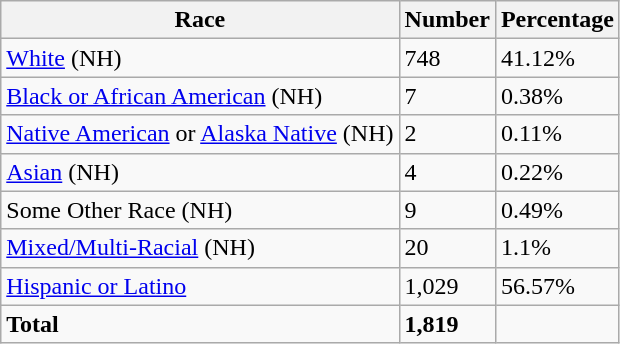<table class="wikitable">
<tr>
<th>Race</th>
<th>Number</th>
<th>Percentage</th>
</tr>
<tr>
<td><a href='#'>White</a> (NH)</td>
<td>748</td>
<td>41.12%</td>
</tr>
<tr>
<td><a href='#'>Black or African American</a> (NH)</td>
<td>7</td>
<td>0.38%</td>
</tr>
<tr>
<td><a href='#'>Native American</a> or <a href='#'>Alaska Native</a> (NH)</td>
<td>2</td>
<td>0.11%</td>
</tr>
<tr>
<td><a href='#'>Asian</a> (NH)</td>
<td>4</td>
<td>0.22%</td>
</tr>
<tr>
<td>Some Other Race (NH)</td>
<td>9</td>
<td>0.49%</td>
</tr>
<tr>
<td><a href='#'>Mixed/Multi-Racial</a> (NH)</td>
<td>20</td>
<td>1.1%</td>
</tr>
<tr>
<td><a href='#'>Hispanic or Latino</a></td>
<td>1,029</td>
<td>56.57%</td>
</tr>
<tr>
<td><strong>Total</strong></td>
<td><strong>1,819</strong></td>
<td></td>
</tr>
</table>
